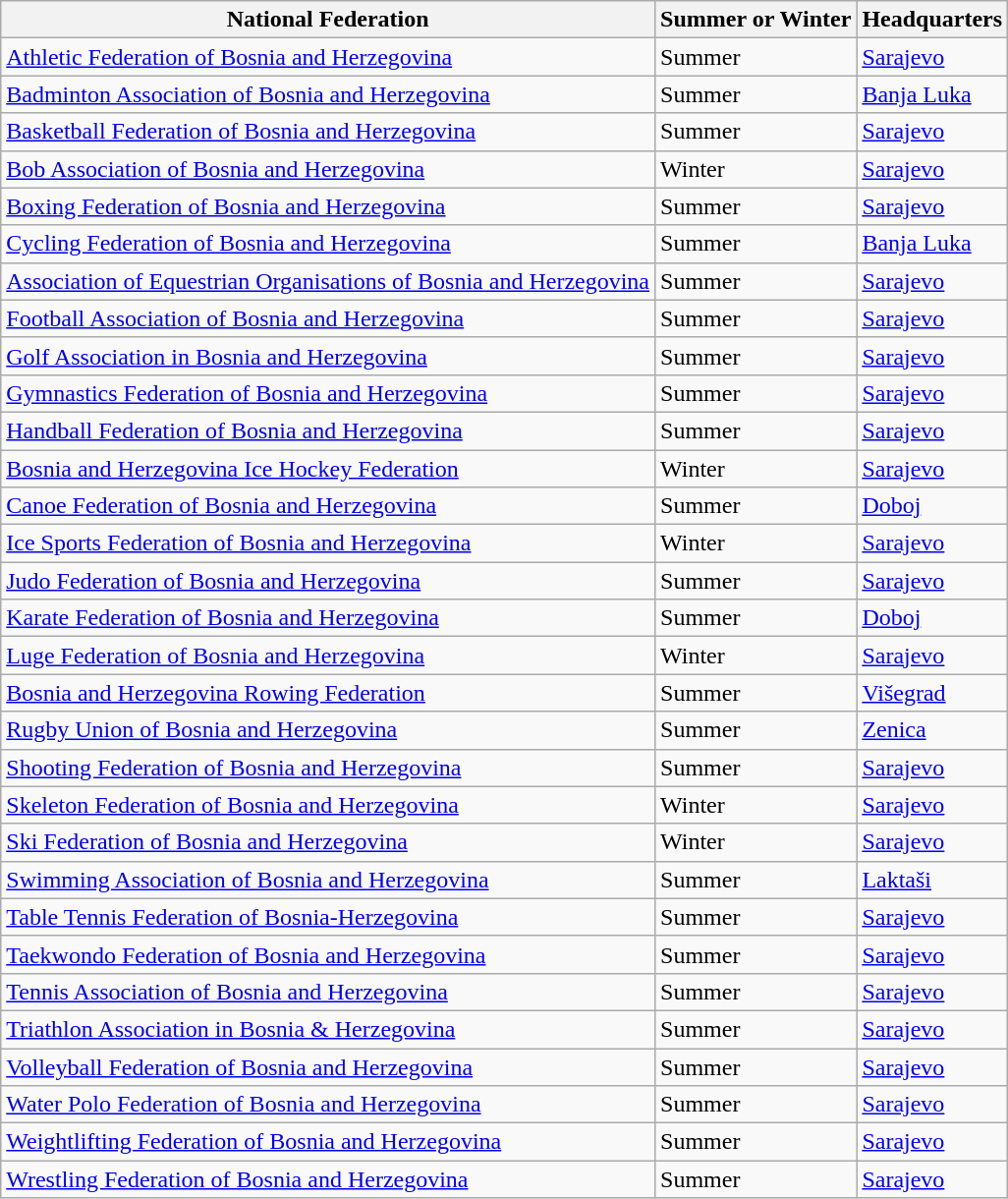<table class="wikitable sortable">
<tr>
<th>National Federation</th>
<th>Summer or Winter</th>
<th>Headquarters</th>
</tr>
<tr>
<td><a href='#'>Athletic Federation of Bosnia and Herzegovina</a></td>
<td>Summer</td>
<td><a href='#'>Sarajevo</a></td>
</tr>
<tr>
<td><a href='#'>Badminton Association of Bosnia and Herzegovina</a></td>
<td>Summer</td>
<td><a href='#'>Banja Luka</a></td>
</tr>
<tr>
<td><a href='#'>Basketball Federation of Bosnia and Herzegovina</a></td>
<td>Summer</td>
<td><a href='#'>Sarajevo</a></td>
</tr>
<tr>
<td><a href='#'>Bob Association of Bosnia and Herzegovina</a></td>
<td>Winter</td>
<td><a href='#'>Sarajevo</a></td>
</tr>
<tr>
<td><a href='#'>Boxing Federation of Bosnia and Hеrzegovina</a></td>
<td>Summer</td>
<td><a href='#'>Sarajevo</a></td>
</tr>
<tr>
<td><a href='#'>Cycling Federation of Bosnia and Herzegovina</a></td>
<td>Summer</td>
<td><a href='#'>Banja Luka</a></td>
</tr>
<tr>
<td><a href='#'>Association of Equestrian Organisations of Bosnia and Herzegovina</a></td>
<td>Summer</td>
<td><a href='#'>Sarajevo</a></td>
</tr>
<tr>
<td><a href='#'>Football Association of Bosnia and Herzegovina</a></td>
<td>Summer</td>
<td><a href='#'>Sarajevo</a></td>
</tr>
<tr>
<td><a href='#'>Golf Association in Bosnia and Herzegovina</a></td>
<td>Summer</td>
<td><a href='#'>Sarajevo</a></td>
</tr>
<tr>
<td><a href='#'>Gymnastics Federation of Bosnia and Herzegovina</a></td>
<td>Summer</td>
<td><a href='#'>Sarajevo</a></td>
</tr>
<tr>
<td><a href='#'>Handball Federation of Bosnia and Herzegovina</a></td>
<td>Summer</td>
<td><a href='#'>Sarajevo</a></td>
</tr>
<tr>
<td><a href='#'>Bosnia and Herzegovina Ice Hockey Federation</a></td>
<td>Winter</td>
<td><a href='#'>Sarajevo</a></td>
</tr>
<tr>
<td><a href='#'>Canoe Federation of Bosnia and Herzegovina</a></td>
<td>Summer</td>
<td><a href='#'>Doboj</a></td>
</tr>
<tr>
<td><a href='#'>Ice Sports Federation of Bosnia and Herzegovina</a></td>
<td>Winter</td>
<td><a href='#'>Sarajevo</a></td>
</tr>
<tr>
<td><a href='#'>Judo Federation of Bosnia and Herzegovina</a></td>
<td>Summer</td>
<td><a href='#'>Sarajevo</a></td>
</tr>
<tr>
<td><a href='#'>Karate Federation of Bosnia and Herzegovina</a></td>
<td>Summer</td>
<td><a href='#'>Doboj</a></td>
</tr>
<tr>
<td><a href='#'>Luge Federation of Bosnia and Herzegovina</a></td>
<td>Winter</td>
<td><a href='#'>Sarajevo</a></td>
</tr>
<tr>
<td><a href='#'>Bosnia and Herzegovina Rowing Federation</a></td>
<td>Summer</td>
<td><a href='#'>Višegrad</a></td>
</tr>
<tr>
<td><a href='#'>Rugby Union of Bosnia and Herzegovina</a></td>
<td>Summer</td>
<td><a href='#'>Zenica</a></td>
</tr>
<tr>
<td><a href='#'>Shooting Federation of Bosnia and Herzegovina</a></td>
<td>Summer</td>
<td><a href='#'>Sarajevo</a></td>
</tr>
<tr>
<td><a href='#'>Skeleton Federation of Bosnia and Herzegovina</a></td>
<td>Winter</td>
<td><a href='#'>Sarajevo</a></td>
</tr>
<tr>
<td><a href='#'>Ski Federation of Bosnia and Herzegovina</a></td>
<td>Winter</td>
<td><a href='#'>Sarajevo</a></td>
</tr>
<tr>
<td><a href='#'>Swimming Association of Bosnia and Herzegovina</a></td>
<td>Summer</td>
<td><a href='#'>Laktaši</a></td>
</tr>
<tr>
<td><a href='#'>Table Tennis Federation of Bosnia-Herzegovina</a></td>
<td>Summer</td>
<td><a href='#'>Sarajevo</a></td>
</tr>
<tr>
<td><a href='#'>Taekwondo Federation of Bosnia and Herzegovina</a></td>
<td>Summer</td>
<td><a href='#'>Sarajevo</a></td>
</tr>
<tr>
<td><a href='#'>Tennis Association of Bosnia and Herzegovina</a></td>
<td>Summer</td>
<td><a href='#'>Sarajevo</a></td>
</tr>
<tr>
<td><a href='#'>Triathlon Association in Bosnia & Herzegovina</a></td>
<td>Summer</td>
<td><a href='#'>Sarajevo</a></td>
</tr>
<tr>
<td><a href='#'>Volleyball Federation of Bosnia and Herzegovina</a></td>
<td>Summer</td>
<td><a href='#'>Sarajevo</a></td>
</tr>
<tr>
<td><a href='#'>Water Polo Federation of Bosnia and Herzegovina</a></td>
<td>Summer</td>
<td><a href='#'>Sarajevo</a></td>
</tr>
<tr>
<td><a href='#'>Weightlifting Federation of Bosnia and Herzegovina</a></td>
<td>Summer</td>
<td><a href='#'>Sarajevo</a></td>
</tr>
<tr>
<td><a href='#'>Wrestling Federation of Bosnia and Herzegovina</a></td>
<td>Summer</td>
<td><a href='#'>Sarajevo</a></td>
</tr>
</table>
